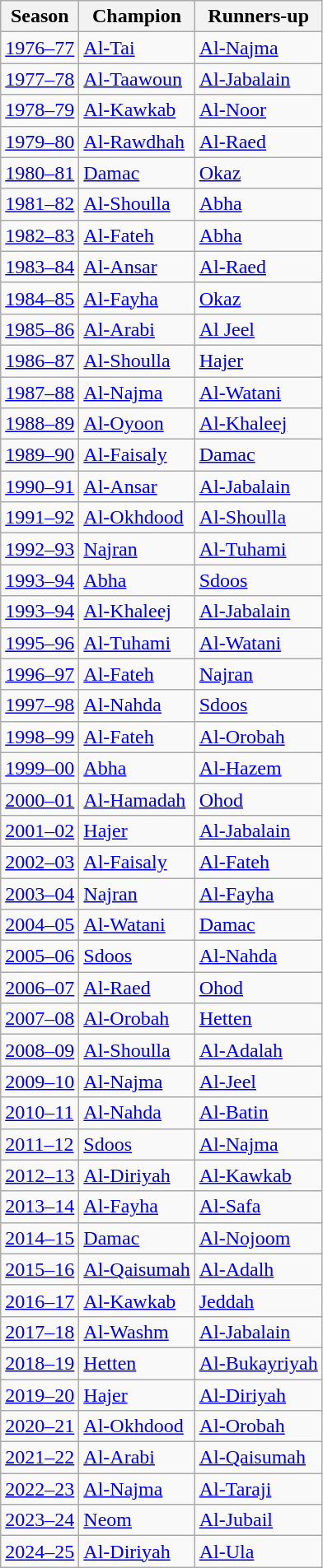<table class="wikitable">
<tr>
<th>Season</th>
<th>Champion</th>
<th>Runners-up</th>
</tr>
<tr>
<td><a href='#'>1976–77</a></td>
<td><a href='#'>Al-Tai</a></td>
<td><a href='#'>Al-Najma</a></td>
</tr>
<tr>
<td><a href='#'>1977–78</a></td>
<td><a href='#'>Al-Taawoun</a></td>
<td><a href='#'>Al-Jabalain</a></td>
</tr>
<tr>
<td><a href='#'>1978–79</a></td>
<td><a href='#'>Al-Kawkab</a></td>
<td><a href='#'>Al-Noor</a></td>
</tr>
<tr>
<td><a href='#'>1979–80</a></td>
<td><a href='#'>Al-Rawdhah</a></td>
<td><a href='#'>Al-Raed</a></td>
</tr>
<tr>
<td><a href='#'>1980–81</a></td>
<td><a href='#'>Damac</a></td>
<td><a href='#'>Okaz</a></td>
</tr>
<tr>
<td><a href='#'>1981–82</a></td>
<td><a href='#'>Al-Shoulla</a></td>
<td><a href='#'>Abha</a></td>
</tr>
<tr>
<td><a href='#'>1982–83</a></td>
<td><a href='#'>Al-Fateh</a></td>
<td><a href='#'>Abha</a></td>
</tr>
<tr>
<td><a href='#'>1983–84</a></td>
<td><a href='#'>Al-Ansar</a></td>
<td><a href='#'>Al-Raed</a></td>
</tr>
<tr>
<td><a href='#'>1984–85</a></td>
<td><a href='#'>Al-Fayha</a></td>
<td><a href='#'>Okaz</a></td>
</tr>
<tr>
<td><a href='#'>1985–86</a></td>
<td><a href='#'>Al-Arabi</a></td>
<td><a href='#'>Al Jeel</a></td>
</tr>
<tr>
<td><a href='#'>1986–87</a></td>
<td><a href='#'>Al-Shoulla</a></td>
<td><a href='#'>Hajer</a></td>
</tr>
<tr>
<td><a href='#'>1987–88</a></td>
<td><a href='#'>Al-Najma</a></td>
<td><a href='#'>Al-Watani</a></td>
</tr>
<tr>
<td><a href='#'>1988–89</a></td>
<td><a href='#'>Al-Oyoon</a></td>
<td><a href='#'>Al-Khaleej</a></td>
</tr>
<tr>
<td><a href='#'> 1989–90</a></td>
<td><a href='#'>Al-Faisaly</a></td>
<td><a href='#'>Damac</a></td>
</tr>
<tr>
<td><a href='#'>1990–91</a></td>
<td><a href='#'>Al-Ansar</a></td>
<td><a href='#'>Al-Jabalain</a></td>
</tr>
<tr>
<td><a href='#'>1991–92</a></td>
<td><a href='#'>Al-Okhdood</a></td>
<td><a href='#'>Al-Shoulla</a></td>
</tr>
<tr>
<td><a href='#'>1992–93</a></td>
<td><a href='#'>Najran</a></td>
<td><a href='#'>Al-Tuhami</a></td>
</tr>
<tr>
<td><a href='#'> 1993–94</a></td>
<td><a href='#'>Abha</a></td>
<td><a href='#'>Sdoos</a></td>
</tr>
<tr>
<td><a href='#'>1993–94</a></td>
<td><a href='#'>Al-Khaleej</a></td>
<td><a href='#'>Al-Jabalain</a></td>
</tr>
<tr>
<td><a href='#'>1995–96</a></td>
<td><a href='#'>Al-Tuhami</a></td>
<td><a href='#'>Al-Watani</a></td>
</tr>
<tr>
<td><a href='#'>1996–97</a></td>
<td><a href='#'>Al-Fateh</a></td>
<td><a href='#'>Najran</a></td>
</tr>
<tr>
<td><a href='#'>1997–98</a></td>
<td><a href='#'>Al-Nahda</a></td>
<td><a href='#'>Sdoos</a></td>
</tr>
<tr>
<td><a href='#'>1998–99</a></td>
<td><a href='#'>Al-Fateh</a></td>
<td><a href='#'>Al-Orobah</a></td>
</tr>
<tr>
<td><a href='#'>1999–00</a></td>
<td><a href='#'>Abha</a></td>
<td><a href='#'>Al-Hazem</a></td>
</tr>
<tr>
<td><a href='#'>2000–01</a></td>
<td><a href='#'>Al-Hamadah</a></td>
<td><a href='#'>Ohod</a></td>
</tr>
<tr>
<td><a href='#'>2001–02</a></td>
<td><a href='#'>Hajer</a></td>
<td><a href='#'>Al-Jabalain</a></td>
</tr>
<tr>
<td><a href='#'>2002–03</a></td>
<td><a href='#'>Al-Faisaly</a></td>
<td><a href='#'>Al-Fateh</a></td>
</tr>
<tr>
<td><a href='#'>2003–04</a></td>
<td><a href='#'>Najran</a></td>
<td><a href='#'>Al-Fayha</a></td>
</tr>
<tr>
<td><a href='#'>2004–05</a></td>
<td><a href='#'>Al-Watani</a></td>
<td><a href='#'>Damac</a></td>
</tr>
<tr>
<td><a href='#'>2005–06</a></td>
<td><a href='#'>Sdoos</a></td>
<td><a href='#'>Al-Nahda</a></td>
</tr>
<tr>
<td><a href='#'>2006–07</a></td>
<td><a href='#'>Al-Raed</a></td>
<td><a href='#'>Ohod</a></td>
</tr>
<tr>
<td><a href='#'>2007–08</a></td>
<td><a href='#'>Al-Orobah</a></td>
<td><a href='#'>Hetten</a></td>
</tr>
<tr>
<td><a href='#'>2008–09</a></td>
<td><a href='#'>Al-Shoulla</a></td>
<td><a href='#'>Al-Adalah</a></td>
</tr>
<tr>
<td><a href='#'>2009–10</a></td>
<td><a href='#'>Al-Najma</a></td>
<td><a href='#'>Al-Jeel</a></td>
</tr>
<tr>
<td><a href='#'>2010–11</a></td>
<td><a href='#'>Al-Nahda</a></td>
<td><a href='#'>Al-Batin</a></td>
</tr>
<tr>
<td><a href='#'>2011–12</a></td>
<td><a href='#'>Sdoos</a></td>
<td><a href='#'>Al-Najma</a></td>
</tr>
<tr>
<td><a href='#'>2012–13</a></td>
<td><a href='#'>Al-Diriyah</a></td>
<td><a href='#'>Al-Kawkab</a></td>
</tr>
<tr>
<td><a href='#'>2013–14</a></td>
<td><a href='#'>Al-Fayha</a></td>
<td><a href='#'>Al-Safa</a></td>
</tr>
<tr>
<td><a href='#'>2014–15</a></td>
<td><a href='#'>Damac</a></td>
<td><a href='#'>Al-Nojoom</a></td>
</tr>
<tr>
<td><a href='#'>2015–16</a></td>
<td><a href='#'>Al-Qaisumah</a></td>
<td><a href='#'>Al-Adalh</a></td>
</tr>
<tr>
<td><a href='#'>2016–17</a></td>
<td><a href='#'>Al-Kawkab</a></td>
<td><a href='#'>Jeddah</a></td>
</tr>
<tr>
<td><a href='#'>2017–18</a></td>
<td><a href='#'>Al-Washm</a></td>
<td><a href='#'>Al-Jabalain</a></td>
</tr>
<tr>
<td><a href='#'>2018–19</a></td>
<td><a href='#'>Hetten</a></td>
<td><a href='#'>Al-Bukayriyah</a></td>
</tr>
<tr>
<td><a href='#'>2019–20</a></td>
<td><a href='#'>Hajer</a></td>
<td><a href='#'>Al-Diriyah</a></td>
</tr>
<tr>
<td><a href='#'>2020–21</a></td>
<td><a href='#'>Al-Okhdood</a></td>
<td><a href='#'>Al-Orobah</a></td>
</tr>
<tr>
<td><a href='#'>2021–22</a></td>
<td><a href='#'>Al-Arabi</a></td>
<td><a href='#'>Al-Qaisumah</a></td>
</tr>
<tr>
<td><a href='#'>2022–23</a></td>
<td><a href='#'>Al-Najma</a></td>
<td><a href='#'>Al-Taraji</a></td>
</tr>
<tr>
<td><a href='#'>2023–24</a></td>
<td><a href='#'>Neom</a></td>
<td><a href='#'>Al-Jubail</a></td>
</tr>
<tr>
<td><a href='#'>2024–25</a></td>
<td><a href='#'>Al-Diriyah</a></td>
<td><a href='#'>Al-Ula</a></td>
</tr>
</table>
